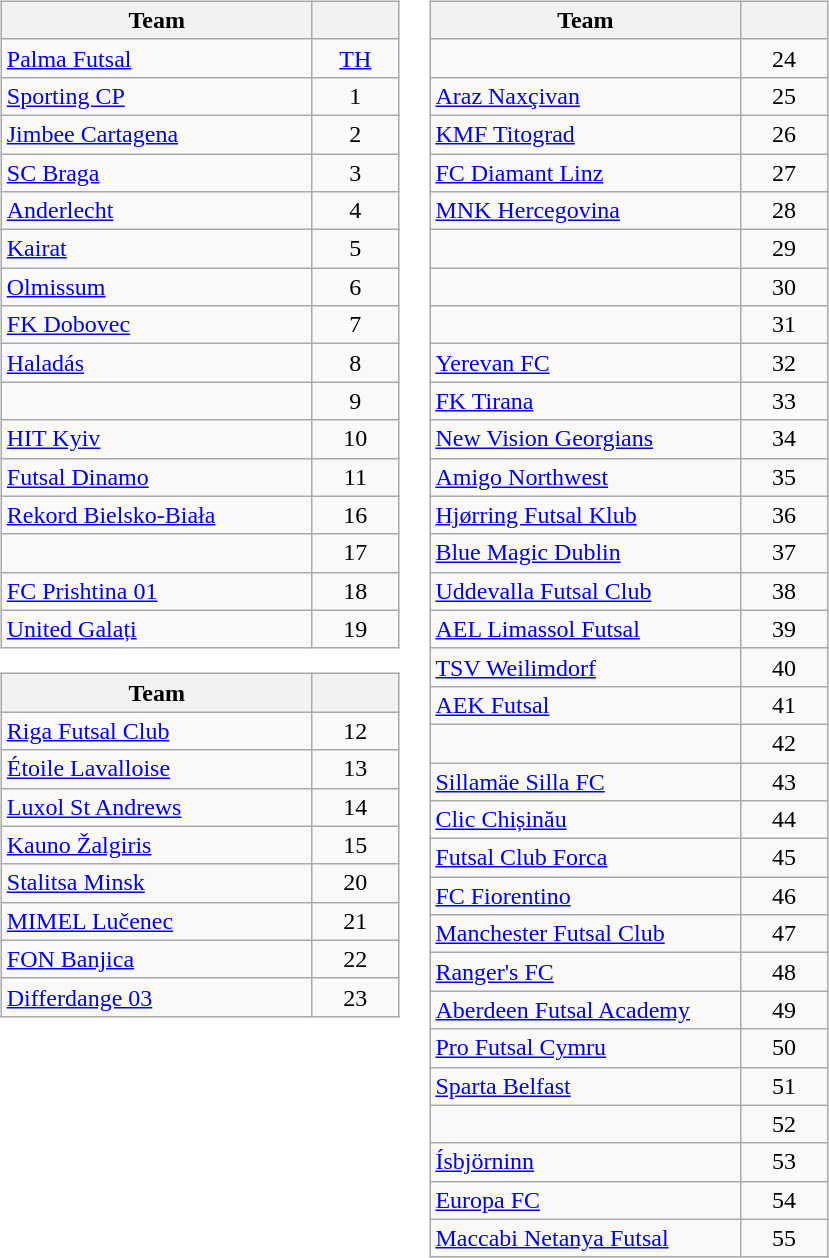<table>
<tr valign=top>
<td><br><table class="wikitable">
<tr>
<th width=200>Team</th>
<th width=50></th>
</tr>
<tr>
<td> <a href='#'>Palma Futsal</a></td>
<td align=center><a href='#'>TH</a></td>
</tr>
<tr>
<td> <a href='#'>Sporting CP</a></td>
<td align=center>1</td>
</tr>
<tr>
<td> <a href='#'>Jimbee Cartagena</a></td>
<td align=center>2</td>
</tr>
<tr>
<td> <a href='#'>SC Braga</a></td>
<td align=center>3</td>
</tr>
<tr>
<td> <a href='#'>Anderlecht</a></td>
<td align=center>4</td>
</tr>
<tr>
<td> <a href='#'>Kairat</a></td>
<td align=center>5</td>
</tr>
<tr>
<td> <a href='#'>Olmissum</a></td>
<td align=center>6</td>
</tr>
<tr>
<td> <a href='#'>FK Dobovec</a></td>
<td align=center>7</td>
</tr>
<tr>
<td> <a href='#'>Haladás</a></td>
<td align=center>8</td>
</tr>
<tr>
<td> </td>
<td align=center>9</td>
</tr>
<tr>
<td> <a href='#'>HIT Kyiv</a></td>
<td align=center>10</td>
</tr>
<tr>
<td> <a href='#'>Futsal Dinamo</a></td>
<td align=center>11</td>
</tr>
<tr>
<td> <a href='#'>Rekord Bielsko-Biała</a></td>
<td align=center>16</td>
</tr>
<tr>
<td> </td>
<td align=center>17</td>
</tr>
<tr>
<td> <a href='#'>FC Prishtina 01</a></td>
<td align=center>18</td>
</tr>
<tr>
<td> <a href='#'>United Galați</a></td>
<td align=center>19</td>
</tr>
</table>
<table class="wikitable">
<tr>
<th width=200>Team</th>
<th width=50></th>
</tr>
<tr>
<td> <a href='#'>Riga Futsal Club</a></td>
<td align=center>12</td>
</tr>
<tr>
<td> <a href='#'>Étoile Lavalloise</a></td>
<td align=center>13</td>
</tr>
<tr>
<td> <a href='#'>Luxol St Andrews</a></td>
<td align=center>14</td>
</tr>
<tr>
<td> <a href='#'>Kauno Žalgiris</a></td>
<td align=center>15</td>
</tr>
<tr>
<td> <a href='#'>Stalitsa Minsk</a></td>
<td align=center>20</td>
</tr>
<tr>
<td> <a href='#'>MIMEL Lučenec</a></td>
<td align=center>21</td>
</tr>
<tr>
<td> <a href='#'>FON Banjica</a></td>
<td align=center>22</td>
</tr>
<tr>
<td> <a href='#'>Differdange 03</a></td>
<td align=center>23</td>
</tr>
</table>
</td>
<td><br><table class="wikitable">
<tr>
<th width=200>Team</th>
<th width=50></th>
</tr>
<tr>
<td> </td>
<td align=center>24</td>
</tr>
<tr>
<td> <a href='#'>Araz Naxçivan</a></td>
<td align=center>25</td>
</tr>
<tr>
<td> <a href='#'>KMF Titograd</a></td>
<td align=center>26</td>
</tr>
<tr>
<td> <a href='#'>FC Diamant Linz</a></td>
<td align=center>27</td>
</tr>
<tr>
<td> <a href='#'>MNK Hercegovina</a></td>
<td align=center>28</td>
</tr>
<tr>
<td> </td>
<td align=center>29</td>
</tr>
<tr>
<td> </td>
<td align=center>30</td>
</tr>
<tr>
<td> </td>
<td align=center>31</td>
</tr>
<tr>
<td> <a href='#'>Yerevan FC</a></td>
<td align=center>32</td>
</tr>
<tr>
<td> <a href='#'>FK Tirana</a></td>
<td align=center>33</td>
</tr>
<tr>
<td> <a href='#'>New Vision Georgians</a></td>
<td align=center>34</td>
</tr>
<tr>
<td> <a href='#'>Amigo Northwest</a></td>
<td align=center>35</td>
</tr>
<tr>
<td> <a href='#'>Hjørring Futsal Klub</a></td>
<td align=center>36</td>
</tr>
<tr>
<td> <a href='#'>Blue Magic Dublin</a></td>
<td align=center>37</td>
</tr>
<tr>
<td> <a href='#'>Uddevalla Futsal Club</a></td>
<td align=center>38</td>
</tr>
<tr>
<td> <a href='#'>AEL Limassol Futsal</a></td>
<td align=center>39</td>
</tr>
<tr>
<td> <a href='#'>TSV Weilimdorf</a></td>
<td align=center>40</td>
</tr>
<tr>
<td> <a href='#'>AEK Futsal</a></td>
<td align=center>41</td>
</tr>
<tr>
<td> </td>
<td align=center>42</td>
</tr>
<tr>
<td> <a href='#'>Sillamäe Silla FC</a></td>
<td align=center>43</td>
</tr>
<tr>
<td> <a href='#'>Clic Chișinău</a></td>
<td align=center>44</td>
</tr>
<tr>
<td> <a href='#'>Futsal Club Forca</a></td>
<td align=center>45</td>
</tr>
<tr>
<td> <a href='#'>FC Fiorentino</a></td>
<td align=center>46</td>
</tr>
<tr>
<td> <a href='#'>Manchester Futsal Club</a></td>
<td align=center>47</td>
</tr>
<tr>
<td> <a href='#'>Ranger's FC</a></td>
<td align=center>48</td>
</tr>
<tr>
<td> <a href='#'>Aberdeen Futsal Academy</a></td>
<td align=center>49</td>
</tr>
<tr>
<td> <a href='#'>Pro Futsal Cymru</a></td>
<td align=center>50</td>
</tr>
<tr>
<td> <a href='#'>Sparta Belfast</a></td>
<td align=center>51</td>
</tr>
<tr>
<td> </td>
<td align=center>52</td>
</tr>
<tr>
<td> <a href='#'>Ísbjörninn</a></td>
<td align=center>53</td>
</tr>
<tr>
<td> <a href='#'>Europa FC</a></td>
<td align=center>54</td>
</tr>
<tr>
<td> <a href='#'>Maccabi Netanya Futsal</a></td>
<td align=center>55</td>
</tr>
</table>
</td>
</tr>
</table>
